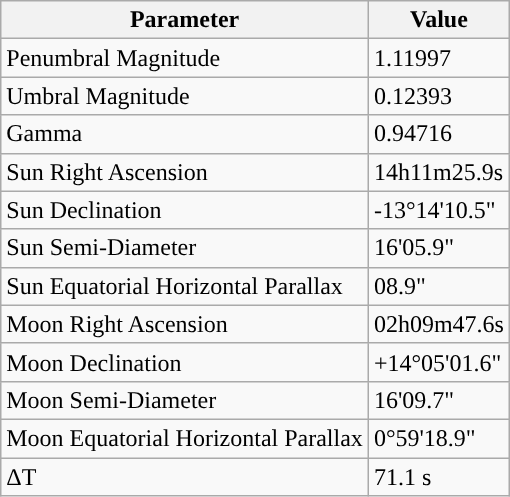<table class="wikitable">
<tr>
<th>Parameter</th>
<th>Value</th>
</tr>
<tr>
<td>Penumbral Magnitude</td>
<td>1.11997</td>
</tr>
<tr>
<td>Umbral Magnitude</td>
<td>0.12393</td>
</tr>
<tr>
<td>Gamma</td>
<td>0.94716</td>
</tr>
<tr>
<td>Sun Right Ascension</td>
<td>14h11m25.9s</td>
</tr>
<tr>
<td>Sun Declination</td>
<td>-13°14'10.5"</td>
</tr>
<tr>
<td>Sun Semi-Diameter</td>
<td>16'05.9"</td>
</tr>
<tr>
<td>Sun Equatorial Horizontal Parallax</td>
<td>08.9"</td>
</tr>
<tr>
<td>Moon Right Ascension</td>
<td>02h09m47.6s</td>
</tr>
<tr>
<td>Moon Declination</td>
<td>+14°05'01.6"</td>
</tr>
<tr>
<td>Moon Semi-Diameter</td>
<td>16'09.7"</td>
</tr>
<tr>
<td>Moon Equatorial Horizontal Parallax</td>
<td>0°59'18.9"</td>
</tr>
<tr>
<td>ΔT</td>
<td>71.1 s</td>
</tr>
</table>
